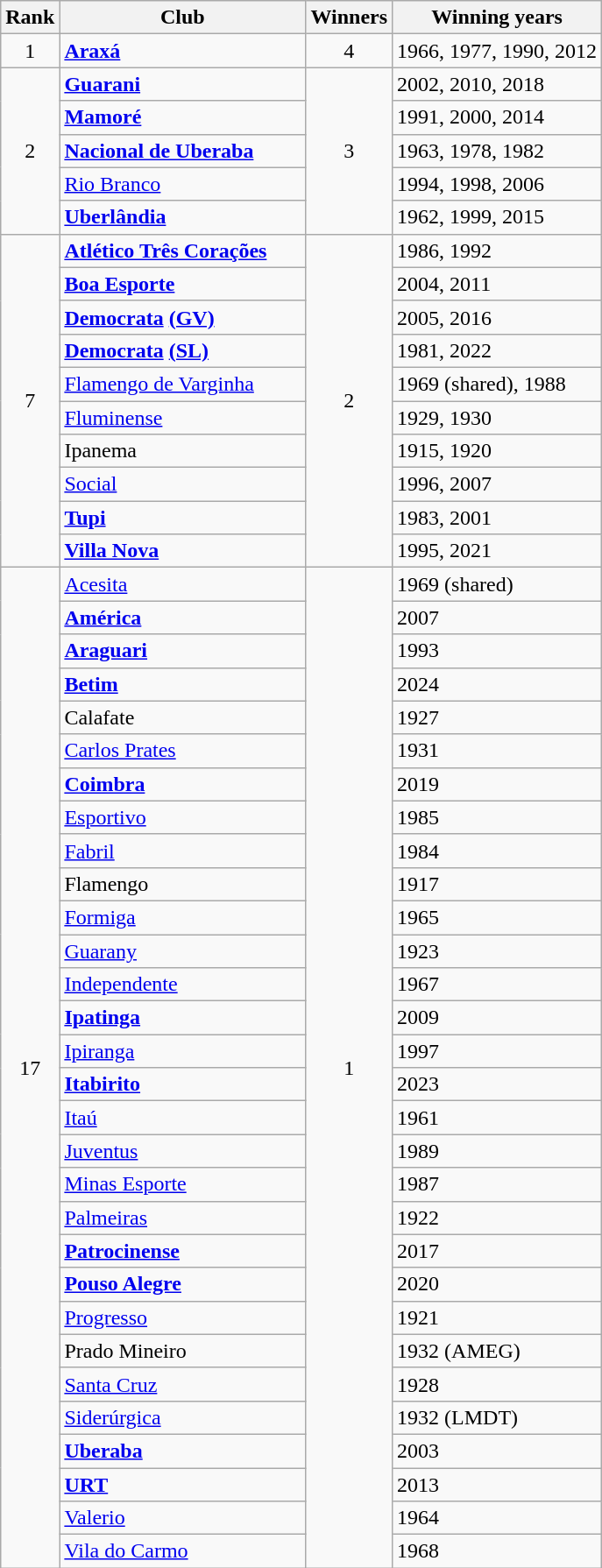<table class="wikitable sortable">
<tr>
<th>Rank</th>
<th style="width:180px">Club</th>
<th>Winners</th>
<th>Winning years</th>
</tr>
<tr>
<td align=center>1</td>
<td><strong><a href='#'>Araxá</a></strong></td>
<td align=center>4</td>
<td>1966, 1977, 1990, 2012</td>
</tr>
<tr>
<td rowspan=5 align=center>2</td>
<td><strong><a href='#'>Guarani</a></strong></td>
<td rowspan=5 align=center>3</td>
<td>2002, 2010, 2018</td>
</tr>
<tr>
<td><strong><a href='#'>Mamoré</a></strong></td>
<td>1991, 2000, 2014</td>
</tr>
<tr>
<td><strong><a href='#'>Nacional de Uberaba</a></strong></td>
<td>1963, 1978, 1982</td>
</tr>
<tr>
<td><a href='#'>Rio Branco</a></td>
<td>1994, 1998, 2006</td>
</tr>
<tr>
<td><strong><a href='#'>Uberlândia</a></strong></td>
<td>1962, 1999, 2015</td>
</tr>
<tr>
<td rowspan="10" align="center">7</td>
<td><strong><a href='#'>Atlético Três Corações</a></strong></td>
<td rowspan="10" align="center">2</td>
<td>1986, 1992</td>
</tr>
<tr>
<td><strong><a href='#'>Boa Esporte</a></strong></td>
<td>2004, 2011</td>
</tr>
<tr>
<td><strong><a href='#'>Democrata</a> <a href='#'>(GV)</a></strong></td>
<td>2005, 2016</td>
</tr>
<tr>
<td><strong><a href='#'>Democrata</a> <a href='#'>(SL)</a></strong></td>
<td>1981, 2022</td>
</tr>
<tr>
<td><a href='#'>Flamengo de Varginha</a></td>
<td>1969 (shared), 1988</td>
</tr>
<tr>
<td><a href='#'>Fluminense</a></td>
<td>1929, 1930</td>
</tr>
<tr>
<td>Ipanema</td>
<td>1915, 1920</td>
</tr>
<tr>
<td><a href='#'>Social</a></td>
<td>1996, 2007</td>
</tr>
<tr>
<td><strong><a href='#'>Tupi</a></strong></td>
<td>1983, 2001</td>
</tr>
<tr>
<td><strong><a href='#'>Villa Nova</a></strong></td>
<td>1995, 2021</td>
</tr>
<tr>
<td rowspan="30" align="center">17</td>
<td><a href='#'>Acesita</a></td>
<td rowspan="30" align="center">1</td>
<td>1969 (shared)</td>
</tr>
<tr>
<td><strong><a href='#'>América</a></strong></td>
<td>2007</td>
</tr>
<tr>
<td><strong><a href='#'>Araguari</a></strong></td>
<td>1993</td>
</tr>
<tr>
<td><strong><a href='#'>Betim</a></strong></td>
<td>2024</td>
</tr>
<tr>
<td>Calafate</td>
<td>1927</td>
</tr>
<tr>
<td><a href='#'>Carlos Prates</a></td>
<td>1931</td>
</tr>
<tr>
<td><strong><a href='#'>Coimbra</a></strong></td>
<td>2019</td>
</tr>
<tr>
<td><a href='#'>Esportivo</a></td>
<td>1985</td>
</tr>
<tr>
<td><a href='#'>Fabril</a></td>
<td>1984</td>
</tr>
<tr>
<td>Flamengo</td>
<td>1917</td>
</tr>
<tr>
<td><a href='#'>Formiga</a></td>
<td>1965</td>
</tr>
<tr>
<td><a href='#'>Guarany</a></td>
<td>1923</td>
</tr>
<tr>
<td><a href='#'>Independente</a></td>
<td>1967</td>
</tr>
<tr>
<td><strong><a href='#'>Ipatinga</a></strong></td>
<td>2009</td>
</tr>
<tr>
<td><a href='#'>Ipiranga</a></td>
<td>1997</td>
</tr>
<tr>
<td><strong><a href='#'>Itabirito</a></strong></td>
<td>2023</td>
</tr>
<tr>
<td><a href='#'>Itaú</a></td>
<td>1961</td>
</tr>
<tr>
<td><a href='#'>Juventus</a></td>
<td>1989</td>
</tr>
<tr>
<td><a href='#'>Minas Esporte</a></td>
<td>1987</td>
</tr>
<tr>
<td><a href='#'>Palmeiras</a></td>
<td>1922</td>
</tr>
<tr>
<td><strong><a href='#'>Patrocinense</a></strong></td>
<td>2017</td>
</tr>
<tr>
<td><strong><a href='#'>Pouso Alegre</a></strong></td>
<td>2020</td>
</tr>
<tr>
<td><a href='#'>Progresso</a></td>
<td>1921</td>
</tr>
<tr>
<td>Prado Mineiro</td>
<td>1932 (AMEG)</td>
</tr>
<tr>
<td><a href='#'>Santa Cruz</a></td>
<td>1928</td>
</tr>
<tr>
<td><a href='#'>Siderúrgica</a></td>
<td>1932 (LMDT)</td>
</tr>
<tr>
<td><strong><a href='#'>Uberaba</a></strong></td>
<td>2003</td>
</tr>
<tr>
<td><strong><a href='#'>URT</a></strong></td>
<td>2013</td>
</tr>
<tr>
<td><a href='#'>Valerio</a></td>
<td>1964</td>
</tr>
<tr>
<td><a href='#'>Vila do Carmo</a></td>
<td>1968</td>
</tr>
</table>
